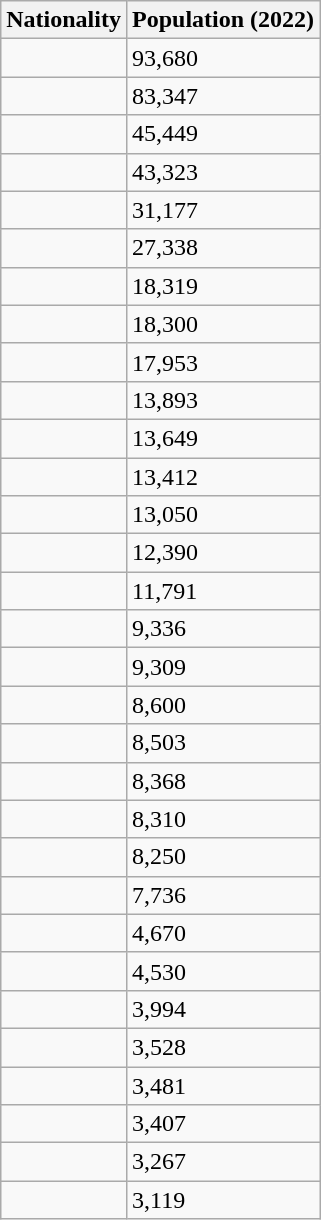<table class="wikitable sortable mw-collapsible mw-collapsed">
<tr>
<th>Nationality</th>
<th>Population (2022)</th>
</tr>
<tr>
<td></td>
<td>93,680</td>
</tr>
<tr>
<td></td>
<td>83,347</td>
</tr>
<tr>
<td></td>
<td>45,449</td>
</tr>
<tr>
<td></td>
<td>43,323</td>
</tr>
<tr>
<td></td>
<td>31,177</td>
</tr>
<tr>
<td></td>
<td>27,338</td>
</tr>
<tr>
<td></td>
<td>18,319</td>
</tr>
<tr>
<td></td>
<td>18,300</td>
</tr>
<tr>
<td></td>
<td>17,953</td>
</tr>
<tr>
<td></td>
<td>13,893</td>
</tr>
<tr>
<td></td>
<td>13,649</td>
</tr>
<tr>
<td></td>
<td>13,412</td>
</tr>
<tr>
<td></td>
<td>13,050</td>
</tr>
<tr>
<td></td>
<td>12,390</td>
</tr>
<tr>
<td></td>
<td>11,791</td>
</tr>
<tr>
<td></td>
<td>9,336</td>
</tr>
<tr>
<td></td>
<td>9,309</td>
</tr>
<tr>
<td></td>
<td>8,600</td>
</tr>
<tr>
<td></td>
<td>8,503</td>
</tr>
<tr>
<td></td>
<td>8,368</td>
</tr>
<tr>
<td></td>
<td>8,310</td>
</tr>
<tr>
<td></td>
<td>8,250</td>
</tr>
<tr>
<td></td>
<td>7,736</td>
</tr>
<tr>
<td></td>
<td>4,670</td>
</tr>
<tr>
<td></td>
<td>4,530</td>
</tr>
<tr>
<td></td>
<td>3,994</td>
</tr>
<tr>
<td></td>
<td>3,528</td>
</tr>
<tr>
<td></td>
<td>3,481</td>
</tr>
<tr>
<td></td>
<td>3,407</td>
</tr>
<tr>
<td></td>
<td>3,267</td>
</tr>
<tr>
<td></td>
<td>3,119</td>
</tr>
</table>
